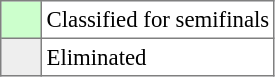<table bgcolor="#f7f8ff" cellpadding="3" cellspacing="0" border="1" style="font-size: 95%; border: gray solid 1px; border-collapse: collapse;text-align:center;">
<tr>
<td style="background:#CCFFCC;" width="20"></td>
<td bgcolor="#ffffff" align="left">Classified for semifinals</td>
</tr>
<tr>
<td style="background: #EEEEEE;" width="20"></td>
<td bgcolor="#ffffff" align="left">Eliminated</td>
</tr>
</table>
